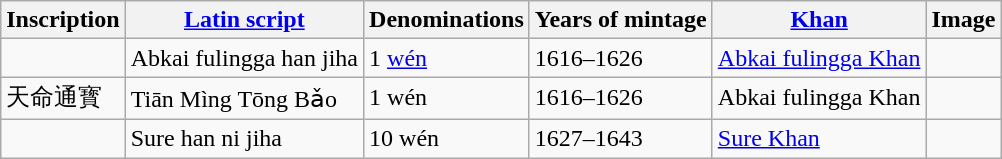<table class="wikitable">
<tr>
<th>Inscription</th>
<th><a href='#'>Latin script</a></th>
<th>Denominations</th>
<th>Years of mintage</th>
<th><a href='#'>Khan</a></th>
<th>Image</th>
</tr>
<tr>
<td></td>
<td>Abkai fulingga han jiha</td>
<td>1 <a href='#'>wén</a></td>
<td>1616–1626</td>
<td><a href='#'>Abkai fulingga Khan</a></td>
<td></td>
</tr>
<tr>
<td>天命通寳</td>
<td>Tiān Mìng Tōng Bǎo</td>
<td>1 wén</td>
<td>1616–1626</td>
<td>Abkai fulingga Khan</td>
<td></td>
</tr>
<tr>
<td></td>
<td>Sure han ni jiha</td>
<td>10 wén</td>
<td>1627–1643</td>
<td><a href='#'>Sure Khan</a></td>
<td></td>
</tr>
</table>
